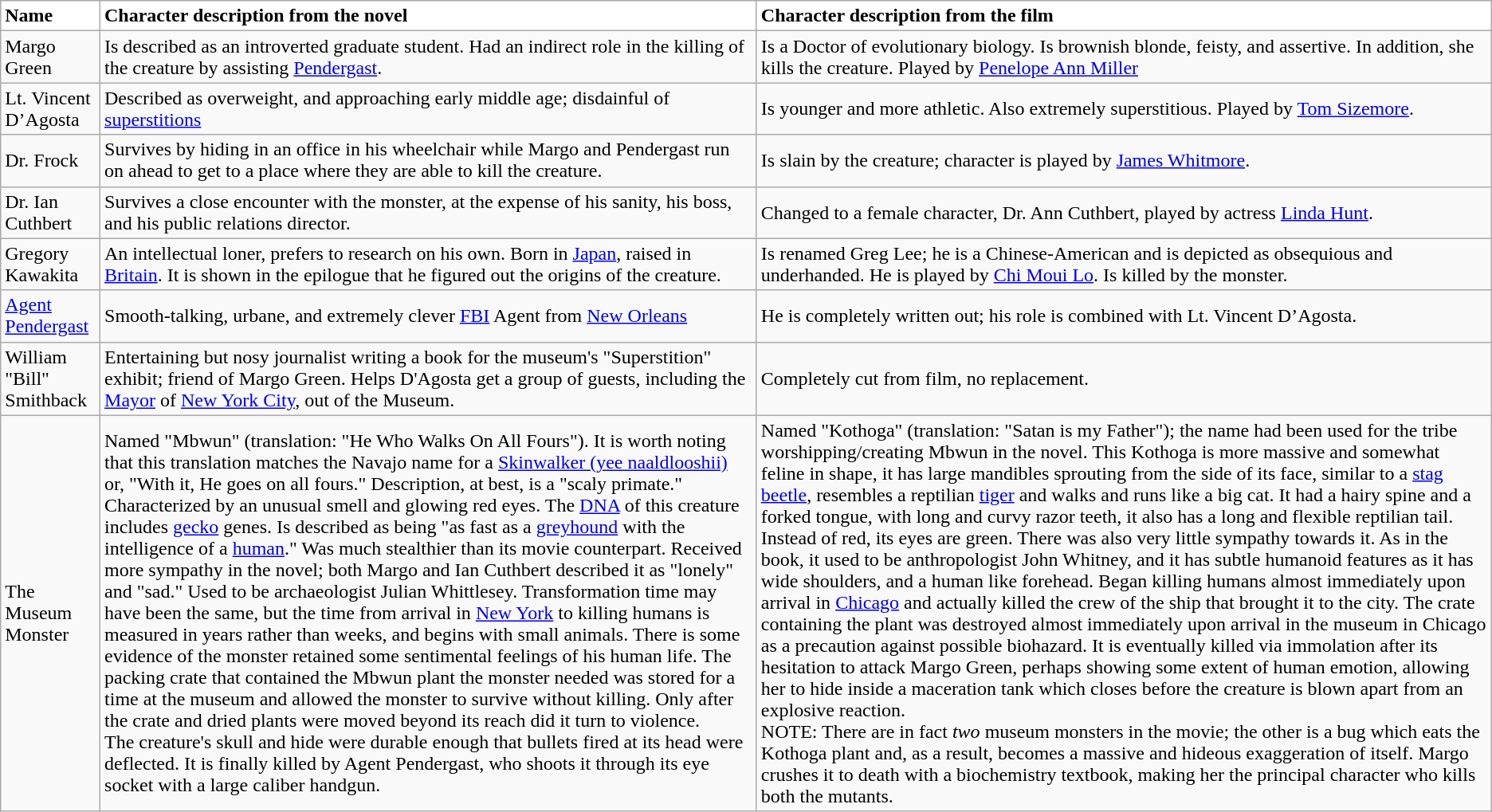<table class="wikitable">
<tr bgcolor="White">
<td><strong>Name</strong></td>
<td><strong>Character description from the novel</strong></td>
<td><strong>Character description from the film</strong></td>
</tr>
<tr>
<td>Margo Green</td>
<td>Is described as an introverted graduate student. Had an indirect role in the killing of the creature by assisting <a href='#'>Pendergast</a>.</td>
<td>Is a Doctor of evolutionary biology.  Is brownish blonde, feisty, and assertive. In addition, she kills the creature. Played by <a href='#'>Penelope Ann Miller</a></td>
</tr>
<tr>
<td>Lt. Vincent D’Agosta</td>
<td>Described as overweight, and approaching early middle age; disdainful of <a href='#'>superstitions</a></td>
<td>Is younger and more athletic. Also extremely superstitious. Played by <a href='#'>Tom Sizemore</a>.</td>
</tr>
<tr>
<td>Dr. Frock</td>
<td>Survives by hiding in an office in his wheelchair while Margo and Pendergast run on ahead to get to a place where they are able to kill the creature.</td>
<td>Is slain by the creature; character is played by  <a href='#'>James Whitmore</a>.</td>
</tr>
<tr>
<td>Dr. Ian Cuthbert</td>
<td>Survives a close encounter with the monster, at the expense of his sanity, his boss, and his public relations director.</td>
<td>Changed to a female character, Dr. Ann Cuthbert, played by actress <a href='#'>Linda Hunt</a>.</td>
</tr>
<tr>
<td>Gregory Kawakita</td>
<td>An intellectual loner, prefers to research on his own. Born in <a href='#'>Japan</a>, raised in <a href='#'>Britain</a>. It is shown in the epilogue that he figured out the origins of the creature.</td>
<td>Is renamed Greg Lee; he is a Chinese-American and is depicted as obsequious and underhanded. He is played by <a href='#'>Chi Moui Lo</a>. Is killed by the monster.</td>
</tr>
<tr>
<td><a href='#'>Agent Pendergast</a></td>
<td>Smooth-talking, urbane, and extremely clever <a href='#'>FBI</a> Agent from <a href='#'>New Orleans</a></td>
<td>He is completely written out; his role is combined with Lt. Vincent D’Agosta.</td>
</tr>
<tr>
<td>William "Bill" Smithback</td>
<td>Entertaining but nosy journalist writing a book for the museum's "Superstition" exhibit; friend of Margo Green. Helps D'Agosta get a group of guests, including the <a href='#'>Mayor</a> of <a href='#'>New York City</a>, out of the Museum.</td>
<td>Completely cut from film, no replacement.</td>
</tr>
<tr>
<td>The Museum Monster</td>
<td>Named "Mbwun" (translation: "He Who Walks On All Fours"). It is worth noting that this translation matches the Navajo name for a <a href='#'>Skinwalker (yee naaldlooshii)</a> or, "With it, He goes on all fours." Description, at best, is a "scaly primate." Characterized by an unusual smell and glowing red eyes. The <a href='#'>DNA</a> of this creature includes <a href='#'>gecko</a> genes. Is described as being "as fast as a <a href='#'>greyhound</a> with the intelligence of a <a href='#'>human</a>." Was much stealthier than its movie counterpart. Received more sympathy in the novel; both Margo and Ian Cuthbert described it as "lonely" and "sad." Used to be archaeologist Julian Whittlesey.  Transformation time may have been the same, but the time from arrival in <a href='#'>New York</a> to killing humans is measured in years rather than weeks, and begins with small animals. There is some evidence of the monster retained some sentimental feelings of his human life.  The packing crate that contained the Mbwun plant the monster needed was stored for a time at the museum and allowed the monster to survive without killing.  Only after the crate and dried plants were moved beyond its reach did it turn to violence.<br>The creature's skull and hide were durable enough that bullets fired at its head were deflected.  It is finally killed by Agent Pendergast, who shoots it through its eye socket with a large caliber handgun.</td>
<td>Named "Kothoga" (translation: "Satan is my Father"); the name had been used for the tribe worshipping/creating Mbwun in the novel. This Kothoga is more massive and somewhat feline in shape, it has large mandibles sprouting from the side of its face, similar to a <a href='#'>stag beetle</a>, resembles a reptilian <a href='#'>tiger</a> and walks and runs like a big cat. It had a hairy spine and a forked tongue, with long and curvy razor teeth, it also has a long and flexible reptilian tail. Instead of red, its eyes are green. There was also very little sympathy towards it. As in the book, it used to be anthropologist John Whitney, and it has subtle humanoid features as it has wide shoulders, and a human like forehead.  Began killing humans almost immediately upon arrival in <a href='#'>Chicago</a> and actually killed the crew of the ship that brought it to the city. The crate containing the plant was destroyed almost immediately upon arrival in the museum in Chicago as a precaution against possible biohazard. It is eventually killed via immolation after its hesitation to attack Margo Green, perhaps showing some extent of human emotion, allowing her to hide inside a maceration tank which closes before the creature is blown apart from an explosive reaction.<br>NOTE:  There are in fact <em>two</em> museum monsters in the movie; the other is a bug which eats the Kothoga plant and, as a result, becomes a massive and hideous exaggeration of itself. Margo crushes it to death with a biochemistry textbook, making her the principal character who kills both the mutants.</td>
</tr>
</table>
